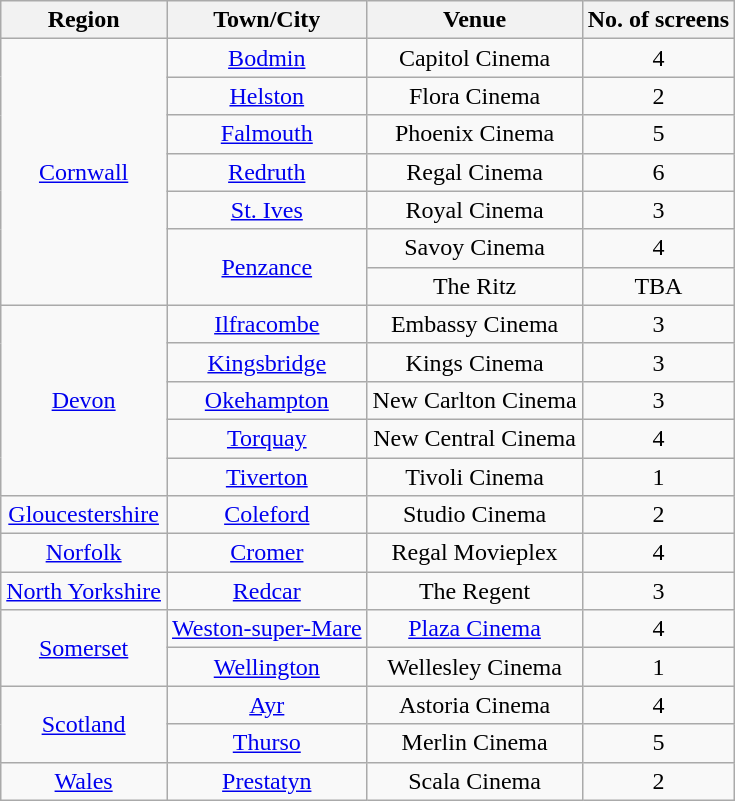<table class="wikitable sortable" style="text-align:center;">
<tr>
<th scope="col">Region</th>
<th scope="col">Town/City</th>
<th scope="col">Venue</th>
<th scope="col">No. of screens</th>
</tr>
<tr>
<td rowspan=7><a href='#'>Cornwall</a></td>
<td><a href='#'>Bodmin</a></td>
<td>Capitol Cinema</td>
<td>4</td>
</tr>
<tr>
<td><a href='#'>Helston</a></td>
<td>Flora Cinema</td>
<td>2</td>
</tr>
<tr>
<td><a href='#'>Falmouth</a></td>
<td>Phoenix Cinema</td>
<td>5</td>
</tr>
<tr>
<td><a href='#'>Redruth</a></td>
<td>Regal Cinema</td>
<td>6</td>
</tr>
<tr>
<td><a href='#'>St. Ives</a></td>
<td>Royal Cinema</td>
<td>3</td>
</tr>
<tr>
<td rowspan=2><a href='#'>Penzance</a></td>
<td>Savoy Cinema</td>
<td>4</td>
</tr>
<tr>
<td>The Ritz</td>
<td>TBA</td>
</tr>
<tr>
<td rowspan=5><a href='#'>Devon</a></td>
<td><a href='#'>Ilfracombe</a></td>
<td>Embassy Cinema</td>
<td>3</td>
</tr>
<tr>
<td><a href='#'>Kingsbridge</a></td>
<td>Kings Cinema</td>
<td>3</td>
</tr>
<tr>
<td><a href='#'>Okehampton</a></td>
<td>New Carlton Cinema</td>
<td>3</td>
</tr>
<tr>
<td><a href='#'>Torquay</a></td>
<td>New Central Cinema</td>
<td>4</td>
</tr>
<tr>
<td><a href='#'>Tiverton</a></td>
<td>Tivoli Cinema</td>
<td>1</td>
</tr>
<tr>
<td><a href='#'>Gloucestershire</a></td>
<td><a href='#'>Coleford</a></td>
<td>Studio Cinema</td>
<td>2</td>
</tr>
<tr>
<td><a href='#'>Norfolk</a></td>
<td><a href='#'>Cromer</a></td>
<td>Regal Movieplex</td>
<td>4</td>
</tr>
<tr>
<td><a href='#'>North Yorkshire</a></td>
<td><a href='#'>Redcar</a></td>
<td>The Regent</td>
<td>3</td>
</tr>
<tr>
<td rowspan=2><a href='#'>Somerset</a></td>
<td><a href='#'>Weston-super-Mare</a></td>
<td><a href='#'>Plaza Cinema</a></td>
<td>4</td>
</tr>
<tr>
<td><a href='#'>Wellington</a></td>
<td>Wellesley Cinema</td>
<td>1</td>
</tr>
<tr>
<td rowspan=2><a href='#'>Scotland</a></td>
<td><a href='#'>Ayr</a></td>
<td>Astoria Cinema</td>
<td>4</td>
</tr>
<tr>
<td><a href='#'>Thurso</a></td>
<td>Merlin Cinema</td>
<td>5</td>
</tr>
<tr>
<td><a href='#'>Wales</a></td>
<td><a href='#'>Prestatyn</a></td>
<td>Scala Cinema</td>
<td>2</td>
</tr>
</table>
